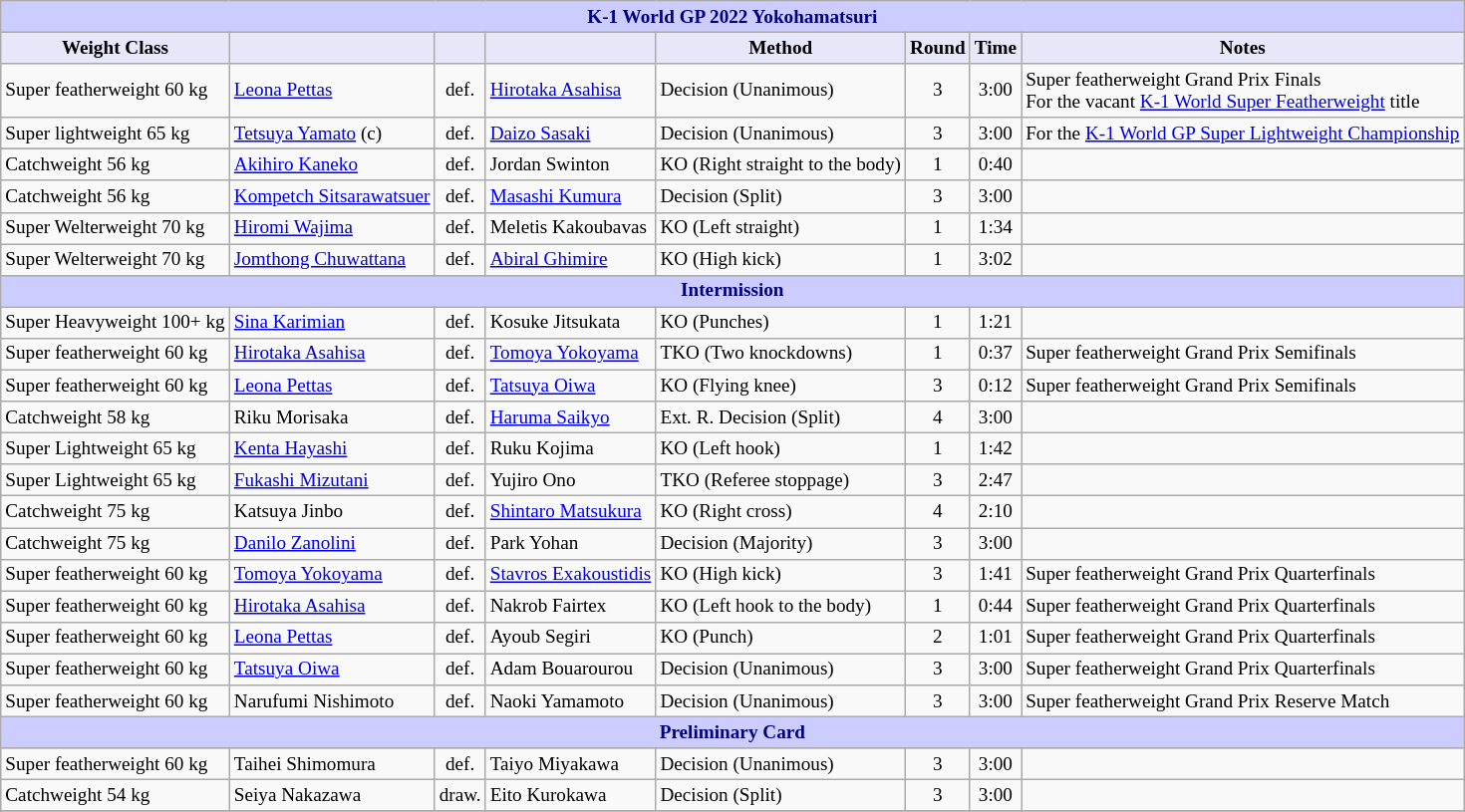<table class="wikitable" style="font-size: 80%;">
<tr>
<th colspan="8" style="background-color: #ccf; color: #000080; text-align: center;"><strong>K-1 World GP 2022 Yokohamatsuri</strong></th>
</tr>
<tr>
<th colspan="1" style="background-color: #E6E8FA; color: #000000; text-align: center;">Weight Class</th>
<th colspan="1" style="background-color: #E6E8FA; color: #000000; text-align: center;"></th>
<th colspan="1" style="background-color: #E6E8FA; color: #000000; text-align: center;"></th>
<th colspan="1" style="background-color: #E6E8FA; color: #000000; text-align: center;"></th>
<th colspan="1" style="background-color: #E6E8FA; color: #000000; text-align: center;">Method</th>
<th colspan="1" style="background-color: #E6E8FA; color: #000000; text-align: center;">Round</th>
<th colspan="1" style="background-color: #E6E8FA; color: #000000; text-align: center;">Time</th>
<th colspan="1" style="background-color: #E6E8FA; color: #000000; text-align: center;">Notes</th>
</tr>
<tr>
<td>Super featherweight 60 kg</td>
<td> <a href='#'>Leona Pettas</a></td>
<td align=center>def.</td>
<td> <a href='#'>Hirotaka Asahisa</a></td>
<td>Decision (Unanimous)</td>
<td align=center>3</td>
<td align=center>3:00</td>
<td>Super featherweight Grand Prix Finals <br> For the vacant <a href='#'>K-1 World Super Featherweight</a> title</td>
</tr>
<tr>
<td>Super lightweight 65 kg</td>
<td> <a href='#'>Tetsuya Yamato</a> (c)</td>
<td align=center>def.</td>
<td> <a href='#'>Daizo Sasaki</a></td>
<td>Decision (Unanimous)</td>
<td align=center>3</td>
<td align=center>3:00</td>
<td>For the <a href='#'>K-1 World GP Super Lightweight Championship</a></td>
</tr>
<tr>
</tr>
<tr>
<td>Catchweight 56 kg</td>
<td> <a href='#'>Akihiro Kaneko</a></td>
<td align=center>def.</td>
<td> Jordan Swinton</td>
<td>KO (Right straight to the body)</td>
<td align=center>1</td>
<td align=center>0:40</td>
<td></td>
</tr>
<tr>
<td>Catchweight 56 kg</td>
<td> <a href='#'>Kompetch Sitsarawatsuer</a></td>
<td align=center>def.</td>
<td> <a href='#'>Masashi Kumura</a></td>
<td>Decision (Split)</td>
<td align=center>3</td>
<td align=center>3:00</td>
<td></td>
</tr>
<tr>
<td>Super Welterweight 70 kg</td>
<td> <a href='#'>Hiromi Wajima</a></td>
<td align=center>def.</td>
<td> Meletis Kakoubavas</td>
<td>KO (Left straight)</td>
<td align=center>1</td>
<td align=center>1:34</td>
<td></td>
</tr>
<tr>
<td>Super Welterweight 70 kg</td>
<td> <a href='#'>Jomthong Chuwattana</a></td>
<td align=center>def.</td>
<td> <a href='#'>Abiral Ghimire</a></td>
<td>KO (High kick)</td>
<td align=center>1</td>
<td align=center>3:02</td>
<td></td>
</tr>
<tr>
<th colspan="8" style="background-color: #ccf; color: #000080; text-align: center;"><strong>Intermission</strong></th>
</tr>
<tr>
<td>Super Heavyweight 100+ kg</td>
<td> <a href='#'>Sina Karimian</a></td>
<td align=center>def.</td>
<td> Kosuke Jitsukata</td>
<td>KO (Punches)</td>
<td align=center>1</td>
<td align=center>1:21</td>
<td></td>
</tr>
<tr>
<td>Super featherweight 60 kg</td>
<td> <a href='#'>Hirotaka Asahisa</a></td>
<td align=center>def.</td>
<td> <a href='#'>Tomoya Yokoyama</a></td>
<td>TKO (Two knockdowns)</td>
<td align=center>1</td>
<td align=center>0:37</td>
<td>Super featherweight Grand Prix Semifinals</td>
</tr>
<tr>
<td>Super featherweight 60 kg</td>
<td>  <a href='#'>Leona Pettas</a></td>
<td align=center>def.</td>
<td> <a href='#'>Tatsuya Oiwa</a></td>
<td>KO (Flying knee)</td>
<td align=center>3</td>
<td align=center>0:12</td>
<td>Super featherweight Grand Prix Semifinals</td>
</tr>
<tr>
<td>Catchweight 58 kg</td>
<td>  Riku Morisaka</td>
<td align=center>def.</td>
<td> <a href='#'>Haruma Saikyo</a></td>
<td>Ext. R. Decision (Split)</td>
<td align=center>4</td>
<td align=center>3:00</td>
<td></td>
</tr>
<tr>
<td>Super Lightweight 65 kg</td>
<td> <a href='#'>Kenta Hayashi</a></td>
<td align=center>def.</td>
<td> Ruku Kojima</td>
<td>KO (Left hook)</td>
<td align=center>1</td>
<td align=center>1:42</td>
<td></td>
</tr>
<tr>
<td>Super Lightweight 65 kg</td>
<td> <a href='#'>Fukashi Mizutani</a></td>
<td align=center>def.</td>
<td> Yujiro Ono</td>
<td>TKO (Referee stoppage)</td>
<td align=center>3</td>
<td align=center>2:47</td>
<td></td>
</tr>
<tr>
<td>Catchweight 75 kg</td>
<td> Katsuya Jinbo</td>
<td align=center>def.</td>
<td> <a href='#'>Shintaro Matsukura</a></td>
<td>KO (Right cross)</td>
<td align=center>4</td>
<td align=center>2:10</td>
<td></td>
</tr>
<tr>
<td>Catchweight 75 kg</td>
<td> <a href='#'>Danilo Zanolini</a></td>
<td align=center>def.</td>
<td> Park Yohan</td>
<td>Decision (Majority)</td>
<td align=center>3</td>
<td align=center>3:00</td>
<td></td>
</tr>
<tr>
<td>Super featherweight 60 kg</td>
<td> <a href='#'>Tomoya Yokoyama</a></td>
<td align=center>def.</td>
<td> <a href='#'>Stavros Exakoustidis</a></td>
<td>KO (High kick)</td>
<td align=center>3</td>
<td align=center>1:41</td>
<td>Super featherweight Grand Prix Quarterfinals</td>
</tr>
<tr>
<td>Super featherweight 60 kg</td>
<td> <a href='#'>Hirotaka Asahisa</a></td>
<td align=center>def.</td>
<td> Nakrob Fairtex</td>
<td>KO (Left hook to the body)</td>
<td align=center>1</td>
<td align=center>0:44</td>
<td>Super featherweight Grand Prix Quarterfinals</td>
</tr>
<tr>
<td>Super featherweight 60 kg</td>
<td> <a href='#'>Leona Pettas</a></td>
<td align=center>def.</td>
<td> Ayoub Segiri</td>
<td>KO (Punch)</td>
<td align=center>2</td>
<td align=center>1:01</td>
<td>Super featherweight Grand Prix Quarterfinals</td>
</tr>
<tr>
<td>Super featherweight 60 kg</td>
<td> <a href='#'>Tatsuya Oiwa</a></td>
<td align=center>def.</td>
<td> Adam Bouarourou</td>
<td>Decision (Unanimous)</td>
<td align=center>3</td>
<td align=center>3:00</td>
<td>Super featherweight Grand Prix Quarterfinals</td>
</tr>
<tr>
<td>Super featherweight 60 kg</td>
<td> Narufumi Nishimoto</td>
<td align=center>def.</td>
<td> Naoki Yamamoto</td>
<td>Decision (Unanimous)</td>
<td align=center>3</td>
<td align=center>3:00</td>
<td>Super featherweight Grand Prix Reserve Match</td>
</tr>
<tr>
<th colspan="8" style="background-color: #ccf; color: #000080; text-align: center;"><strong>Preliminary Card</strong></th>
</tr>
<tr>
<td>Super featherweight 60 kg</td>
<td> Taihei Shimomura</td>
<td align=center>def.</td>
<td> Taiyo Miyakawa</td>
<td>Decision (Unanimous)</td>
<td align=center>3</td>
<td align=center>3:00</td>
<td></td>
</tr>
<tr>
<td>Catchweight 54 kg</td>
<td> Seiya Nakazawa</td>
<td align=center>draw.</td>
<td> Eito Kurokawa</td>
<td>Decision (Split)</td>
<td align=center>3</td>
<td align=center>3:00</td>
<td></td>
</tr>
<tr>
</tr>
</table>
